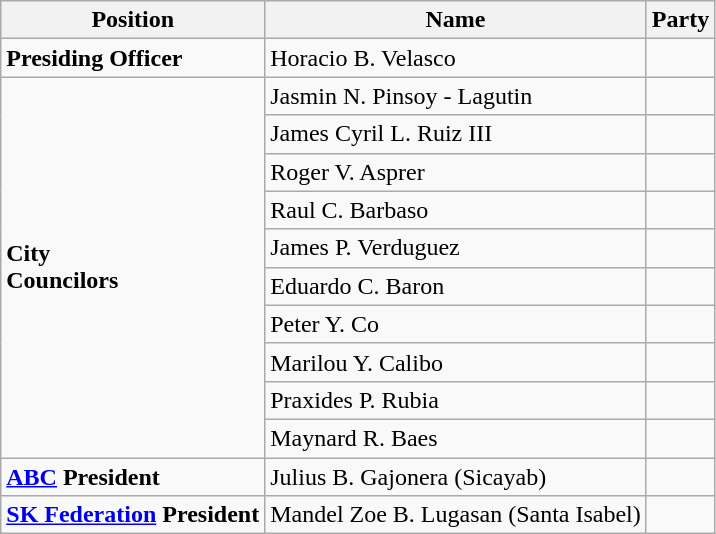<table class=wikitable>
<tr>
<th>Position</th>
<th>Name</th>
<th colspan=2>Party</th>
</tr>
<tr>
<td><strong>Presiding Officer</strong></td>
<td>Horacio B. Velasco</td>
<td></td>
</tr>
<tr>
<td rowspan=10><strong>City<br>Councilors</strong></td>
<td>Jasmin N. Pinsoy - Lagutin</td>
<td></td>
</tr>
<tr>
<td>James Cyril L. Ruiz III</td>
<td></td>
</tr>
<tr>
<td>Roger V. Asprer</td>
<td></td>
</tr>
<tr>
<td>Raul C. Barbaso</td>
<td></td>
</tr>
<tr>
<td>James P. Verduguez</td>
<td></td>
</tr>
<tr>
<td>Eduardo C. Baron</td>
<td></td>
</tr>
<tr>
<td>Peter Y. Co</td>
<td></td>
</tr>
<tr>
<td>Marilou Y. Calibo</td>
<td></td>
</tr>
<tr>
<td>Praxides P. Rubia</td>
<td></td>
</tr>
<tr>
<td>Maynard R. Baes</td>
<td></td>
</tr>
<tr>
<td><strong><a href='#'>ABC</a> President</strong></td>
<td>Julius B. Gajonera (Sicayab)</td>
<td></td>
</tr>
<tr>
<td><strong><a href='#'>SK Federation</a> President</strong></td>
<td>Mandel Zoe B. Lugasan (Santa Isabel)</td>
<td></td>
</tr>
</table>
